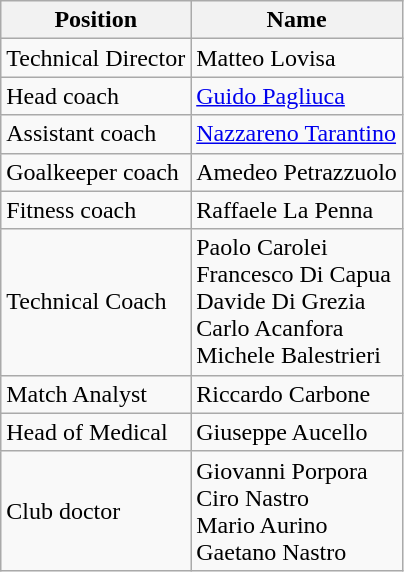<table class="wikitable">
<tr>
<th>Position</th>
<th>Name</th>
</tr>
<tr>
<td>Technical Director</td>
<td> Matteo Lovisa</td>
</tr>
<tr>
<td>Head coach</td>
<td> <a href='#'>Guido Pagliuca</a></td>
</tr>
<tr>
<td>Assistant coach</td>
<td> <a href='#'>Nazzareno Tarantino</a></td>
</tr>
<tr>
<td>Goalkeeper coach</td>
<td> Amedeo Petrazzuolo</td>
</tr>
<tr>
<td>Fitness coach</td>
<td> Raffaele La Penna</td>
</tr>
<tr>
<td>Technical Coach</td>
<td> Paolo Carolei <br>  Francesco Di Capua <br>  Davide Di Grezia <br>  Carlo Acanfora <br>  Michele Balestrieri</td>
</tr>
<tr>
<td>Match Analyst</td>
<td> Riccardo Carbone</td>
</tr>
<tr>
<td>Head of Medical</td>
<td> Giuseppe Aucello</td>
</tr>
<tr>
<td>Club doctor</td>
<td> Giovanni Porpora <br>  Ciro Nastro <br> Mario Aurino <br>  Gaetano Nastro</td>
</tr>
</table>
